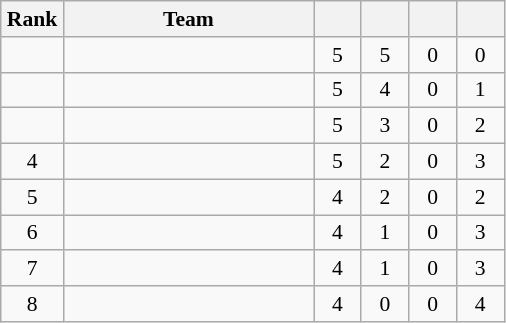<table class="wikitable" style="text-align: center; font-size:90% ">
<tr>
<th width=35>Rank</th>
<th width=160>Team</th>
<th width=25></th>
<th width=25></th>
<th width=25></th>
<th width=25></th>
</tr>
<tr>
<td></td>
<td align="left"></td>
<td>5</td>
<td>5</td>
<td>0</td>
<td>0</td>
</tr>
<tr>
<td></td>
<td align="left"></td>
<td>5</td>
<td>4</td>
<td>0</td>
<td>1</td>
</tr>
<tr>
<td></td>
<td align="left"></td>
<td>5</td>
<td>3</td>
<td>0</td>
<td>2</td>
</tr>
<tr>
<td>4</td>
<td align="left"></td>
<td>5</td>
<td>2</td>
<td>0</td>
<td>3</td>
</tr>
<tr>
<td>5</td>
<td align="left"></td>
<td>4</td>
<td>2</td>
<td>0</td>
<td>2</td>
</tr>
<tr>
<td>6</td>
<td align="left"></td>
<td>4</td>
<td>1</td>
<td>0</td>
<td>3</td>
</tr>
<tr>
<td>7</td>
<td align="left"></td>
<td>4</td>
<td>1</td>
<td>0</td>
<td>3</td>
</tr>
<tr>
<td>8</td>
<td align="left"></td>
<td>4</td>
<td>0</td>
<td>0</td>
<td>4</td>
</tr>
</table>
